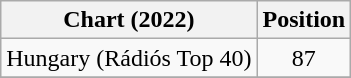<table class="wikitable sortable">
<tr>
<th scope="col">Chart (2022)</th>
<th scope="col">Position</th>
</tr>
<tr>
<td>Hungary (Rádiós Top 40)</td>
<td align="center">87</td>
</tr>
<tr>
</tr>
</table>
